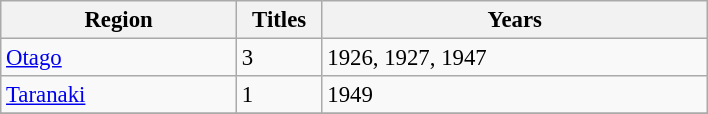<table class="wikitable " style="font-size: 95%;">
<tr>
<th width="150">Region</th>
<th width="50">Titles</th>
<th width="250">Years</th>
</tr>
<tr>
<td><a href='#'>Otago</a></td>
<td rowspan="1">3</td>
<td>1926, 1927, 1947</td>
</tr>
<tr>
<td><a href='#'>Taranaki</a></td>
<td rowspan="1">1</td>
<td>1949</td>
</tr>
<tr>
</tr>
</table>
